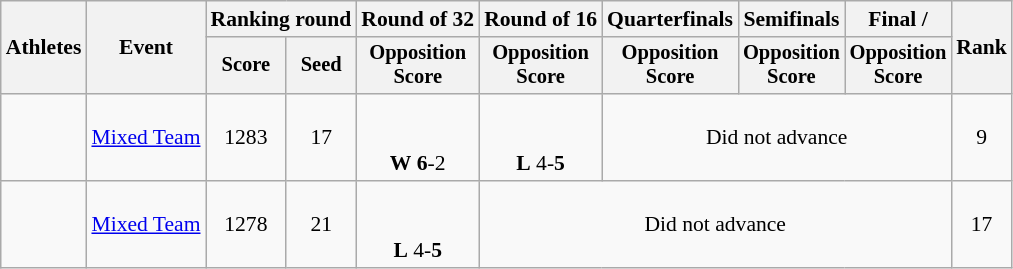<table class="wikitable" style="font-size:90%;">
<tr>
<th rowspan="2">Athletes</th>
<th rowspan="2">Event</th>
<th colspan="2">Ranking round</th>
<th>Round of 32</th>
<th>Round of 16</th>
<th>Quarterfinals</th>
<th>Semifinals</th>
<th>Final / </th>
<th rowspan=2>Rank</th>
</tr>
<tr style="font-size:95%">
<th>Score</th>
<th>Seed</th>
<th>Opposition<br>Score</th>
<th>Opposition<br>Score</th>
<th>Opposition<br>Score</th>
<th>Opposition<br>Score</th>
<th>Opposition<br>Score</th>
</tr>
<tr align=center>
<td align=left><br></td>
<td><a href='#'>Mixed Team</a></td>
<td>1283</td>
<td>17</td>
<td><small><br></small> <br> <strong>W</strong> <strong>6</strong>-2</td>
<td><small><br></small> <br> <strong>L</strong> 4-<strong>5</strong></td>
<td colspan=3>Did not advance</td>
<td>9</td>
</tr>
<tr align=center>
<td align=left><br></td>
<td><a href='#'>Mixed Team</a></td>
<td>1278</td>
<td>21</td>
<td><small><br></small> <br> <strong>L</strong> 4-<strong>5</strong></td>
<td colspan=4>Did not advance</td>
<td>17</td>
</tr>
</table>
